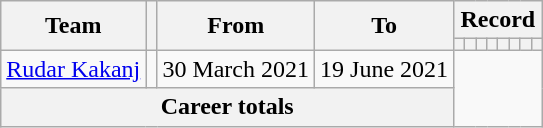<table class="wikitable" style="text-align: center">
<tr>
<th rowspan="2">Team</th>
<th rowspan="2"></th>
<th rowspan="2">From</th>
<th rowspan="2">To</th>
<th colspan="8">Record</th>
</tr>
<tr>
<th></th>
<th></th>
<th></th>
<th></th>
<th></th>
<th></th>
<th></th>
<th></th>
</tr>
<tr>
<td align=left><a href='#'>Rudar Kakanj</a></td>
<td></td>
<td align=left>30 March 2021</td>
<td align=left>19 June 2021<br></td>
</tr>
<tr>
<th colspan=4>Career totals<br></th>
</tr>
</table>
